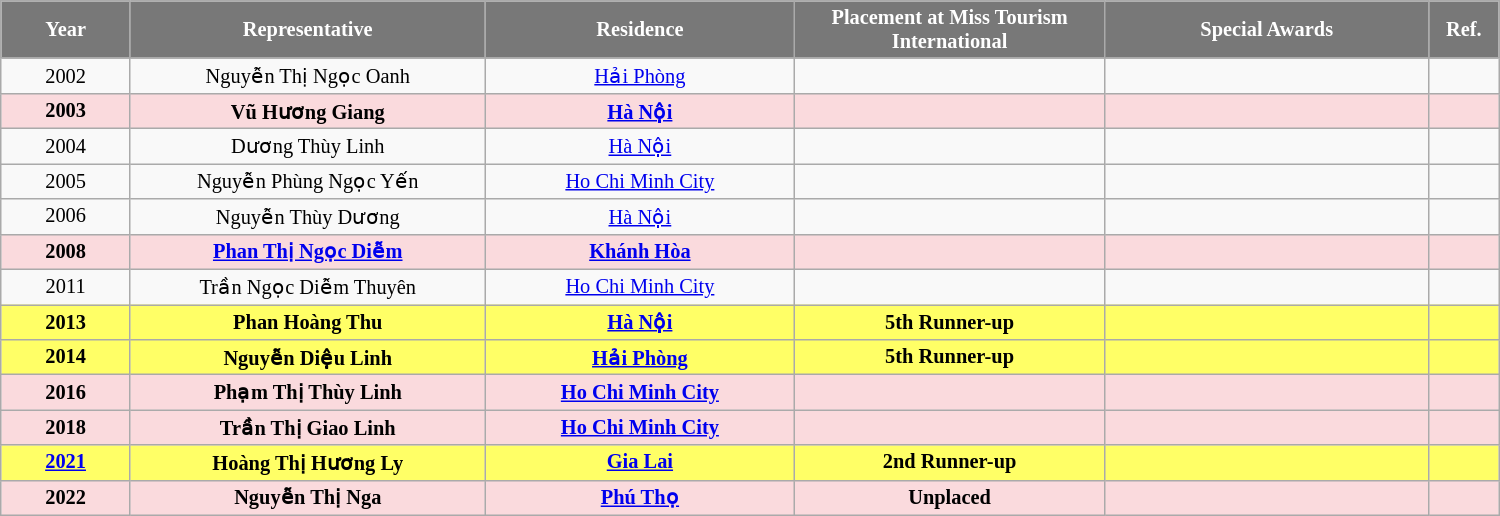<table class="wikitable sortable" style="font-size: 85%; text-align:center">
<tr>
<th width="80" style="background-color:#787878;color:#FFFFFF;">Year</th>
<th width="230" style="background-color:#787878;color:#FFFFFF;">Representative</th>
<th width="200" style="background-color:#787878;color:#FFFFFF;">Residence</th>
<th width="200" style="background-color:#787878;color:#FFFFFF;">Placement at Miss Tourism International</th>
<th width="210" style="background-color:#787878;color:#FFFFFF;">Special Awards</th>
<th width="040" style="background-color:#787878;color:#FFFFFF;">Ref.</th>
</tr>
<tr>
<td>2002</td>
<td>Nguyễn Thị Ngọc Oanh</td>
<td><a href='#'>Hải Phòng</a></td>
<td></td>
<td></td>
<td></td>
</tr>
<tr style="background-color:#FADADD; font-weight: bold">
<td>2003</td>
<td>Vũ Hương Giang</td>
<td><a href='#'>Hà Nội</a></td>
<td></td>
<td style="background:;"></td>
<td></td>
</tr>
<tr>
<td>2004</td>
<td>Dương Thùy Linh</td>
<td><a href='#'>Hà Nội</a></td>
<td></td>
<td></td>
<td></td>
</tr>
<tr>
<td>2005</td>
<td>Nguyễn Phùng Ngọc Yến</td>
<td><a href='#'>Ho Chi Minh City</a></td>
<td></td>
<td></td>
<td></td>
</tr>
<tr>
<td>2006</td>
<td>Nguyễn Thùy Dương</td>
<td><a href='#'>Hà Nội</a></td>
<td></td>
<td></td>
<td></td>
</tr>
<tr style="background-color:#FADADD; font-weight: bold">
<td>2008</td>
<td><a href='#'>Phan Thị Ngọc Diễm</a></td>
<td><a href='#'>Khánh Hòa</a></td>
<td></td>
<td style="background:;"></td>
<td></td>
</tr>
<tr>
<td>2011</td>
<td>Trần Ngọc Diễm Thuyên</td>
<td><a href='#'>Ho Chi Minh City</a></td>
<td></td>
<td></td>
<td></td>
</tr>
<tr style="background-color:#FFFF66; font-weight: bold">
<td>2013</td>
<td>Phan Hoàng Thu</td>
<td><a href='#'>Hà Nội</a></td>
<td>5th Runner-up</td>
<td style="background:;"></td>
<td></td>
</tr>
<tr style="background-color:#FFFF66; font-weight: bold">
<td>2014</td>
<td>Nguyễn Diệu Linh</td>
<td><a href='#'>Hải Phòng</a></td>
<td>5th Runner-up</td>
<td style="background:;"></td>
<td></td>
</tr>
<tr style="background-color:#FADADD; font-weight: bold">
<td>2016</td>
<td>Phạm Thị Thùy Linh</td>
<td><a href='#'>Ho Chi Minh City</a></td>
<td></td>
<td style="background:;"></td>
<td></td>
</tr>
<tr style="background-color:#FADADD; font-weight: bold">
<td>2018</td>
<td>Trần Thị Giao Linh</td>
<td><a href='#'>Ho Chi Minh City</a></td>
<td></td>
<td style="background:;"></td>
<td></td>
</tr>
<tr style="background-color:#FFFF66; font-weight: bold">
<td><a href='#'>2021</a></td>
<td>Hoàng Thị Hương Ly</td>
<td><a href='#'>Gia Lai</a></td>
<td>2nd Runner-up</td>
<td style="background:;"></td>
<td></td>
</tr>
<tr style="background-color:#FADADD; font-weight: bold">
<td>2022</td>
<td>Nguyễn Thị Nga</td>
<td><a href='#'>Phú Thọ</a></td>
<td>Unplaced</td>
<td style="background:;"></td>
<td></td>
</tr>
</table>
